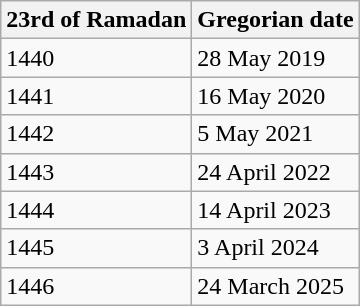<table class="wikitable">
<tr>
<th>23rd of Ramadan</th>
<th>Gregorian date</th>
</tr>
<tr>
<td>1440</td>
<td>28 May 2019</td>
</tr>
<tr>
<td>1441</td>
<td>16 May 2020</td>
</tr>
<tr>
<td>1442</td>
<td>5 May 2021</td>
</tr>
<tr>
<td>1443</td>
<td>24 April 2022</td>
</tr>
<tr>
<td>1444</td>
<td>14 April 2023</td>
</tr>
<tr>
<td>1445</td>
<td>3 April 2024</td>
</tr>
<tr>
<td>1446</td>
<td>24 March 2025</td>
</tr>
</table>
